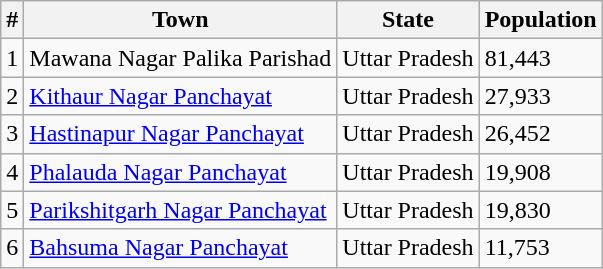<table class="wikitable">
<tr>
<th>#</th>
<th>Town</th>
<th>State</th>
<th>Population</th>
</tr>
<tr>
<td>1</td>
<td>Mawana Nagar Palika Parishad</td>
<td>Uttar Pradesh</td>
<td>81,443</td>
</tr>
<tr>
<td>2</td>
<td><a href='#'>Kithaur Nagar Panchayat</a></td>
<td>Uttar Pradesh</td>
<td>27,933</td>
</tr>
<tr>
<td>3</td>
<td><a href='#'>Hastinapur Nagar Panchayat</a></td>
<td>Uttar Pradesh</td>
<td>26,452</td>
</tr>
<tr>
<td>4</td>
<td><a href='#'>Phalauda Nagar Panchayat</a></td>
<td>Uttar Pradesh</td>
<td>19,908</td>
</tr>
<tr>
<td>5</td>
<td><a href='#'>Parikshitgarh Nagar Panchayat</a></td>
<td>Uttar Pradesh</td>
<td>19,830</td>
</tr>
<tr>
<td>6</td>
<td><a href='#'>Bahsuma Nagar Panchayat</a></td>
<td>Uttar Pradesh</td>
<td>11,753</td>
</tr>
</table>
